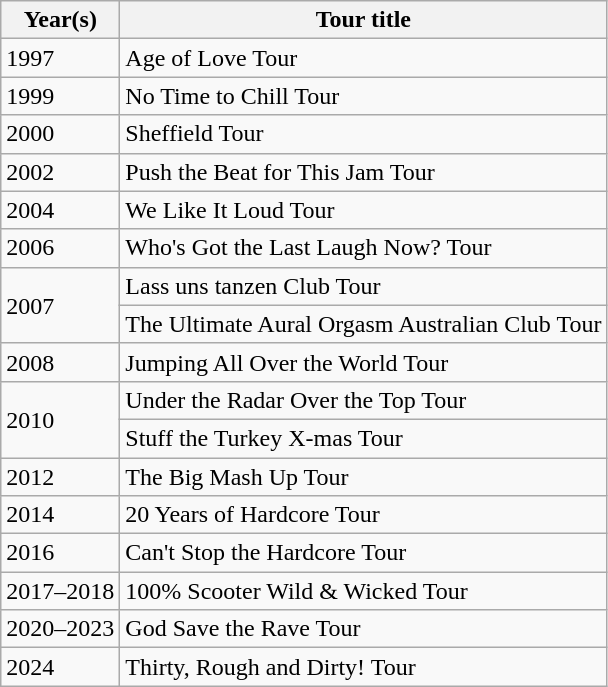<table class="wikitable">
<tr>
<th>Year(s)</th>
<th>Tour title</th>
</tr>
<tr>
<td>1997</td>
<td>Age of Love Tour</td>
</tr>
<tr>
<td>1999</td>
<td>No Time to Chill Tour</td>
</tr>
<tr>
<td>2000</td>
<td>Sheffield Tour</td>
</tr>
<tr>
<td>2002</td>
<td>Push the Beat for This Jam Tour</td>
</tr>
<tr>
<td>2004</td>
<td>We Like It Loud Tour</td>
</tr>
<tr>
<td>2006</td>
<td>Who's Got the Last Laugh Now? Tour</td>
</tr>
<tr>
<td rowspan="2">2007</td>
<td>Lass uns tanzen Club Tour</td>
</tr>
<tr>
<td>The Ultimate Aural Orgasm Australian Club Tour</td>
</tr>
<tr>
<td>2008</td>
<td>Jumping All Over the World Tour</td>
</tr>
<tr>
<td rowspan="2">2010</td>
<td>Under the Radar Over the Top Tour</td>
</tr>
<tr>
<td>Stuff the Turkey X-mas Tour</td>
</tr>
<tr>
<td>2012</td>
<td>The Big Mash Up Tour</td>
</tr>
<tr>
<td>2014</td>
<td>20 Years of Hardcore Tour</td>
</tr>
<tr>
<td>2016</td>
<td>Can't Stop the Hardcore Tour</td>
</tr>
<tr>
<td>2017–2018</td>
<td>100% Scooter Wild & Wicked Tour</td>
</tr>
<tr>
<td>2020–2023</td>
<td>God Save the Rave Tour</td>
</tr>
<tr>
<td>2024</td>
<td>Thirty, Rough and Dirty! Tour</td>
</tr>
</table>
